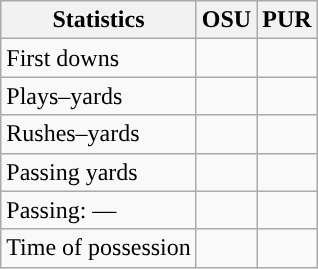<table class="wikitable" style="float:left">
<tr>
<th>Statistics</th>
<th>OSU</th>
<th>PUR</th>
</tr>
<tr>
<td>First downs</td>
<td></td>
<td></td>
</tr>
<tr>
<td>Plays–yards</td>
<td></td>
<td></td>
</tr>
<tr>
<td>Rushes–yards</td>
<td></td>
<td></td>
</tr>
<tr>
<td>Passing yards</td>
<td></td>
<td></td>
</tr>
<tr>
<td>Passing: ––</td>
<td></td>
<td></td>
</tr>
<tr>
<td>Time of possession</td>
<td></td>
<td></td>
</tr>
</table>
